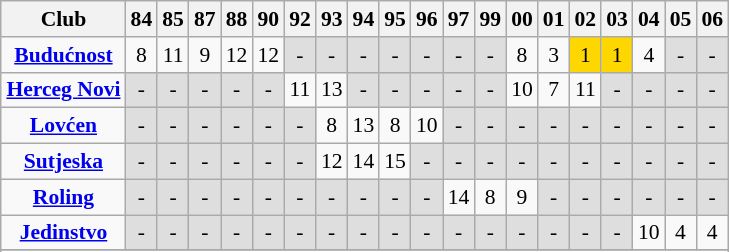<table class="wikitable sortable" style="text-align:center; font-size:90%; margin-left:1em">
<tr>
<th>Club</th>
<th>84</th>
<th>85</th>
<th>87</th>
<th>88</th>
<th>90</th>
<th>92</th>
<th>93</th>
<th>94</th>
<th>95</th>
<th>96</th>
<th>97</th>
<th>99</th>
<th>00</th>
<th>01</th>
<th>02</th>
<th>03</th>
<th>04</th>
<th>05</th>
<th>06</th>
</tr>
<tr>
<td><strong> <a href='#'>Budućnost</a> </strong></td>
<td>8</td>
<td>11</td>
<td>9</td>
<td>12</td>
<td>12</td>
<td style="background:#dedede;">-</td>
<td style="background:#dedede;">-</td>
<td style="background:#dedede;">-</td>
<td style="background:#dedede;">-</td>
<td style="background:#dedede;">-</td>
<td style="background:#dedede;">-</td>
<td style="background:#dedede;">-</td>
<td>8</td>
<td>3</td>
<td style="background:gold">1</td>
<td style="background:gold">1</td>
<td>4</td>
<td style="background:#dedede;">-</td>
<td style="background:#dedede;">-</td>
</tr>
<tr>
<td><strong> <a href='#'>Herceg Novi</a> </strong></td>
<td style="background:#dedede;">-</td>
<td style="background:#dedede;">-</td>
<td style="background:#dedede;">-</td>
<td style="background:#dedede;">-</td>
<td style="background:#dedede;">-</td>
<td>11</td>
<td>13</td>
<td style="background:#dedede;">-</td>
<td style="background:#dedede;">-</td>
<td style="background:#dedede;">-</td>
<td style="background:#dedede;">-</td>
<td style="background:#dedede;">-</td>
<td>10</td>
<td>7</td>
<td>11</td>
<td style="background:#dedede;">-</td>
<td style="background:#dedede;">-</td>
<td style="background:#dedede;">-</td>
<td style="background:#dedede;">-</td>
</tr>
<tr>
<td><strong> <a href='#'>Lovćen</a> </strong></td>
<td style="background:#dedede;">-</td>
<td style="background:#dedede;">-</td>
<td style="background:#dedede;">-</td>
<td style="background:#dedede;">-</td>
<td style="background:#dedede;">-</td>
<td style="background:#dedede;">-</td>
<td>8</td>
<td>13</td>
<td>8</td>
<td>10</td>
<td style="background:#dedede;">-</td>
<td style="background:#dedede;">-</td>
<td style="background:#dedede;">-</td>
<td style="background:#dedede;">-</td>
<td style="background:#dedede;">-</td>
<td style="background:#dedede;">-</td>
<td style="background:#dedede;">-</td>
<td style="background:#dedede;">-</td>
<td style="background:#dedede;">-</td>
</tr>
<tr>
<td><strong> <a href='#'>Sutjeska</a> </strong></td>
<td style="background:#dedede;">-</td>
<td style="background:#dedede;">-</td>
<td style="background:#dedede;">-</td>
<td style="background:#dedede;">-</td>
<td style="background:#dedede;">-</td>
<td style="background:#dedede;">-</td>
<td>12</td>
<td>14</td>
<td>15</td>
<td style="background:#dedede;">-</td>
<td style="background:#dedede;">-</td>
<td style="background:#dedede;">-</td>
<td style="background:#dedede;">-</td>
<td style="background:#dedede;">-</td>
<td style="background:#dedede;">-</td>
<td style="background:#dedede;">-</td>
<td style="background:#dedede;">-</td>
<td style="background:#dedede;">-</td>
<td style="background:#dedede;">-</td>
</tr>
<tr>
<td><strong> <a href='#'>Roling</a> </strong></td>
<td style="background:#dedede;">-</td>
<td style="background:#dedede;">-</td>
<td style="background:#dedede;">-</td>
<td style="background:#dedede;">-</td>
<td style="background:#dedede;">-</td>
<td style="background:#dedede;">-</td>
<td style="background:#dedede;">-</td>
<td style="background:#dedede;">-</td>
<td style="background:#dedede;">-</td>
<td style="background:#dedede;">-</td>
<td>14</td>
<td>8</td>
<td>9</td>
<td style="background:#dedede;">-</td>
<td style="background:#dedede;">-</td>
<td style="background:#dedede;">-</td>
<td style="background:#dedede;">-</td>
<td style="background:#dedede;">-</td>
<td style="background:#dedede;">-</td>
</tr>
<tr>
<td><strong> <a href='#'>Jedinstvo</a> </strong></td>
<td style="background:#dedede;">-</td>
<td style="background:#dedede;">-</td>
<td style="background:#dedede;">-</td>
<td style="background:#dedede;">-</td>
<td style="background:#dedede;">-</td>
<td style="background:#dedede;">-</td>
<td style="background:#dedede;">-</td>
<td style="background:#dedede;">-</td>
<td style="background:#dedede;">-</td>
<td style="background:#dedede;">-</td>
<td style="background:#dedede;">-</td>
<td style="background:#dedede;">-</td>
<td style="background:#dedede;">-</td>
<td style="background:#dedede;">-</td>
<td style="background:#dedede;">-</td>
<td style="background:#dedede;">-</td>
<td>10</td>
<td>4</td>
<td>4</td>
</tr>
<tr>
</tr>
<tr class="sortbottom">
</tr>
</table>
